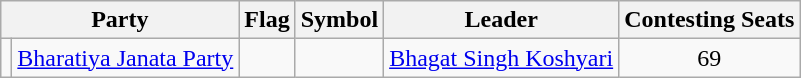<table class="wikitable" style="text-align:center">
<tr>
<th colspan="2">Party</th>
<th>Flag</th>
<th>Symbol</th>
<th>Leader</th>
<th>Contesting Seats</th>
</tr>
<tr>
<td></td>
<td><a href='#'>Bharatiya Janata Party</a></td>
<td></td>
<td></td>
<td><a href='#'>Bhagat Singh Koshyari</a></td>
<td>69</td>
</tr>
</table>
